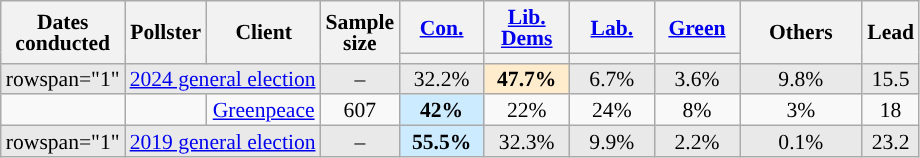<table class="wikitable sortable mw-datatable" style="text-align:center; font-size:90%; line-height:14px;">
<tr>
<th rowspan="2">Dates<br>conducted</th>
<th rowspan="2">Pollster</th>
<th rowspan="2">Client</th>
<th rowspan="2" data-sort-type="number">Sample<br>size</th>
<th class="unsortable" style="width:50px;"><a href='#'>Con.</a></th>
<th class="unsortable" style="width:50px;"><a href='#'>Lib. Dems</a></th>
<th class="unsortable" style="width:50px;"><a href='#'>Lab.</a></th>
<th class="unsortable" style="width:50px;"><a href='#'>Green</a></th>
<th rowspan="2" class="unsortable" style="width:75px;">Others</th>
<th rowspan="2" data-sort-type="number">Lead</th>
</tr>
<tr>
<th data-sort-type="number" style="background:"></th>
<th data-sort-type="number" style="background:"></th>
<th data-sort-type="number" style="background:"></th>
<th data-sort-type="number" style="background:"></th>
</tr>
<tr style="background:#e9e9e9;">
<td>rowspan="1" </td>
<td colspan="2" rowspan="1"><a href='#'>2024 general election</a></td>
<td>–</td>
<td>32.2%</td>
<td style="background:#FEECCD;"><strong>47.7%</strong></td>
<td>6.7%</td>
<td>3.6%</td>
<td>9.8%</td>
<td style="background:">15.5</td>
</tr>
<tr>
<td></td>
<td></td>
<td><a href='#'>Greenpeace</a></td>
<td>607</td>
<td style="background:#CCEBFF;"><strong>42%</strong></td>
<td>22%</td>
<td>24%</td>
<td>8%</td>
<td>3%</td>
<td style="background:">18</td>
</tr>
<tr style="background:#e9e9e9;">
<td>rowspan="1" </td>
<td colspan="2" rowspan="1"><a href='#'>2019 general election</a></td>
<td>–</td>
<td style="background:#CCEBFF;"><strong>55.5%</strong></td>
<td>32.3%</td>
<td>9.9%</td>
<td>2.2%</td>
<td>0.1%</td>
<td style="background:">23.2</td>
</tr>
</table>
